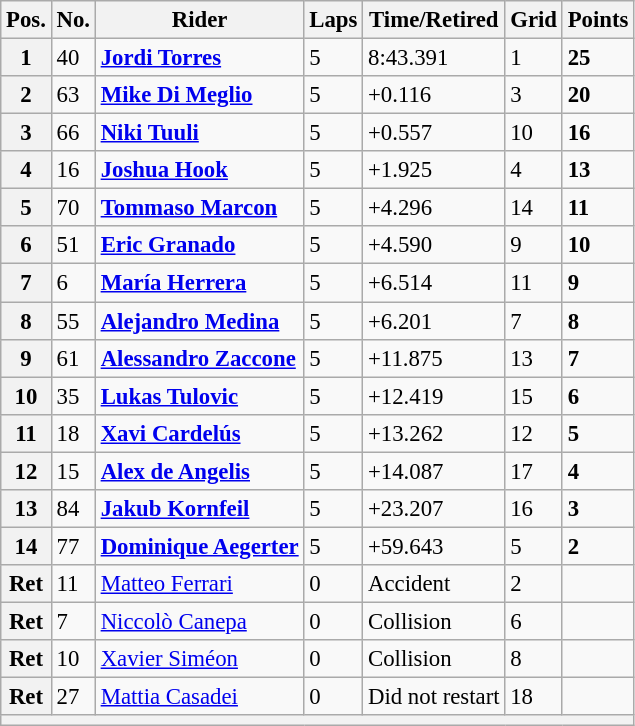<table class="wikitable" style="font-size: 95%;">
<tr>
<th>Pos.</th>
<th>No.</th>
<th>Rider</th>
<th>Laps</th>
<th>Time/Retired</th>
<th>Grid</th>
<th>Points</th>
</tr>
<tr>
<th>1</th>
<td>40</td>
<td> <strong><a href='#'>Jordi Torres</a></strong></td>
<td>5</td>
<td>8:43.391</td>
<td>1</td>
<td><strong>25</strong></td>
</tr>
<tr>
<th>2</th>
<td>63</td>
<td> <strong><a href='#'>Mike Di Meglio</a></strong></td>
<td>5</td>
<td>+0.116</td>
<td>3</td>
<td><strong>20</strong></td>
</tr>
<tr>
<th>3</th>
<td>66</td>
<td> <strong><a href='#'>Niki Tuuli</a></strong></td>
<td>5</td>
<td>+0.557</td>
<td>10</td>
<td><strong>16</strong></td>
</tr>
<tr>
<th>4</th>
<td>16</td>
<td> <strong><a href='#'>Joshua Hook</a></strong></td>
<td>5</td>
<td>+1.925</td>
<td>4</td>
<td><strong>13</strong></td>
</tr>
<tr>
<th>5</th>
<td>70</td>
<td> <strong><a href='#'>Tommaso Marcon</a></strong></td>
<td>5</td>
<td>+4.296</td>
<td>14</td>
<td><strong>11</strong></td>
</tr>
<tr>
<th>6</th>
<td>51</td>
<td> <strong><a href='#'>Eric Granado</a></strong></td>
<td>5</td>
<td>+4.590</td>
<td>9</td>
<td><strong>10</strong></td>
</tr>
<tr>
<th>7</th>
<td>6</td>
<td> <strong><a href='#'>María Herrera</a></strong></td>
<td>5</td>
<td>+6.514</td>
<td>11</td>
<td><strong>9</strong></td>
</tr>
<tr>
<th>8</th>
<td>55</td>
<td> <strong><a href='#'>Alejandro Medina</a></strong></td>
<td>5</td>
<td>+6.201</td>
<td>7</td>
<td><strong>8</strong></td>
</tr>
<tr>
<th>9</th>
<td>61</td>
<td> <strong><a href='#'>Alessandro Zaccone</a></strong></td>
<td>5</td>
<td>+11.875</td>
<td>13</td>
<td><strong>7</strong></td>
</tr>
<tr>
<th>10</th>
<td>35</td>
<td> <strong><a href='#'>Lukas Tulovic</a></strong></td>
<td>5</td>
<td>+12.419</td>
<td>15</td>
<td><strong>6</strong></td>
</tr>
<tr>
<th>11</th>
<td>18</td>
<td> <strong><a href='#'>Xavi Cardelús</a></strong></td>
<td>5</td>
<td>+13.262</td>
<td>12</td>
<td><strong>5</strong></td>
</tr>
<tr>
<th>12</th>
<td>15</td>
<td> <strong><a href='#'>Alex de Angelis</a></strong></td>
<td>5</td>
<td>+14.087</td>
<td>17</td>
<td><strong>4</strong></td>
</tr>
<tr>
<th>13</th>
<td>84</td>
<td> <strong><a href='#'>Jakub Kornfeil</a></strong></td>
<td>5</td>
<td>+23.207</td>
<td>16</td>
<td><strong>3</strong></td>
</tr>
<tr>
<th>14</th>
<td>77</td>
<td> <strong><a href='#'>Dominique Aegerter</a></strong></td>
<td>5</td>
<td>+59.643</td>
<td>5</td>
<td><strong>2</strong></td>
</tr>
<tr>
<th>Ret</th>
<td>11</td>
<td> <a href='#'>Matteo Ferrari</a></td>
<td>0</td>
<td>Accident</td>
<td>2</td>
<td></td>
</tr>
<tr>
<th>Ret</th>
<td>7</td>
<td> <a href='#'>Niccolò Canepa</a></td>
<td>0</td>
<td>Collision</td>
<td>6</td>
<td></td>
</tr>
<tr>
<th>Ret</th>
<td>10</td>
<td> <a href='#'>Xavier Siméon</a></td>
<td>0</td>
<td>Collision</td>
<td>8</td>
<td></td>
</tr>
<tr>
<th>Ret</th>
<td>27</td>
<td> <a href='#'>Mattia Casadei</a></td>
<td>0</td>
<td>Did not restart</td>
<td>18</td>
<td></td>
</tr>
<tr>
<th colspan=7></th>
</tr>
</table>
